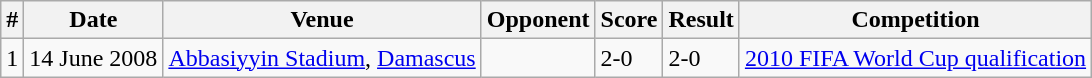<table class="wikitable">
<tr>
<th>#</th>
<th>Date</th>
<th>Venue</th>
<th>Opponent</th>
<th>Score</th>
<th>Result</th>
<th>Competition</th>
</tr>
<tr>
<td>1</td>
<td>14 June 2008</td>
<td><a href='#'>Abbasiyyin Stadium</a>, <a href='#'>Damascus</a></td>
<td></td>
<td>2-0</td>
<td>2-0</td>
<td><a href='#'>2010 FIFA World Cup qualification</a></td>
</tr>
</table>
